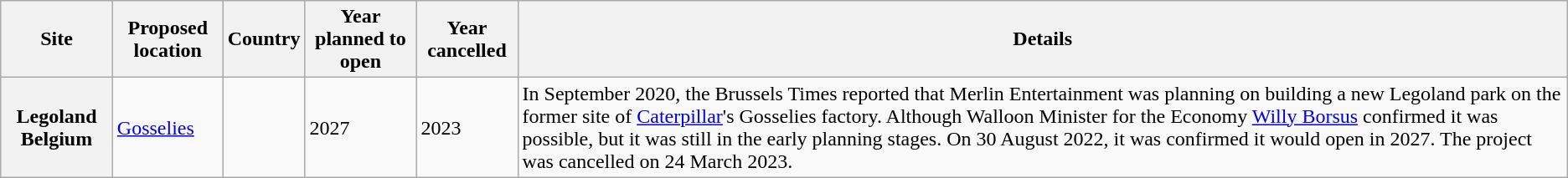<table class="wikitable">
<tr>
<th scope="col">Site</th>
<th scope="col">Proposed location</th>
<th scope="col">Country</th>
<th scope="col">Year planned to open</th>
<th scope="col">Year cancelled</th>
<th scope="col">Details</th>
</tr>
<tr>
<th scope="row">Legoland Belgium</th>
<td><a href='#'>Gosselies</a></td>
<td></td>
<td>2027</td>
<td>2023</td>
<td>In September 2020, the Brussels Times reported that Merlin Entertainment was planning on building a new Legoland park on the former site of <a href='#'>Caterpillar</a>'s Gosselies factory. Although Walloon Minister for the Economy <a href='#'>Willy Borsus</a> confirmed it was possible, but it was still in the early planning stages. On 30 August 2022, it was confirmed it would open in 2027. The project was cancelled on 24 March 2023.</td>
</tr>
</table>
